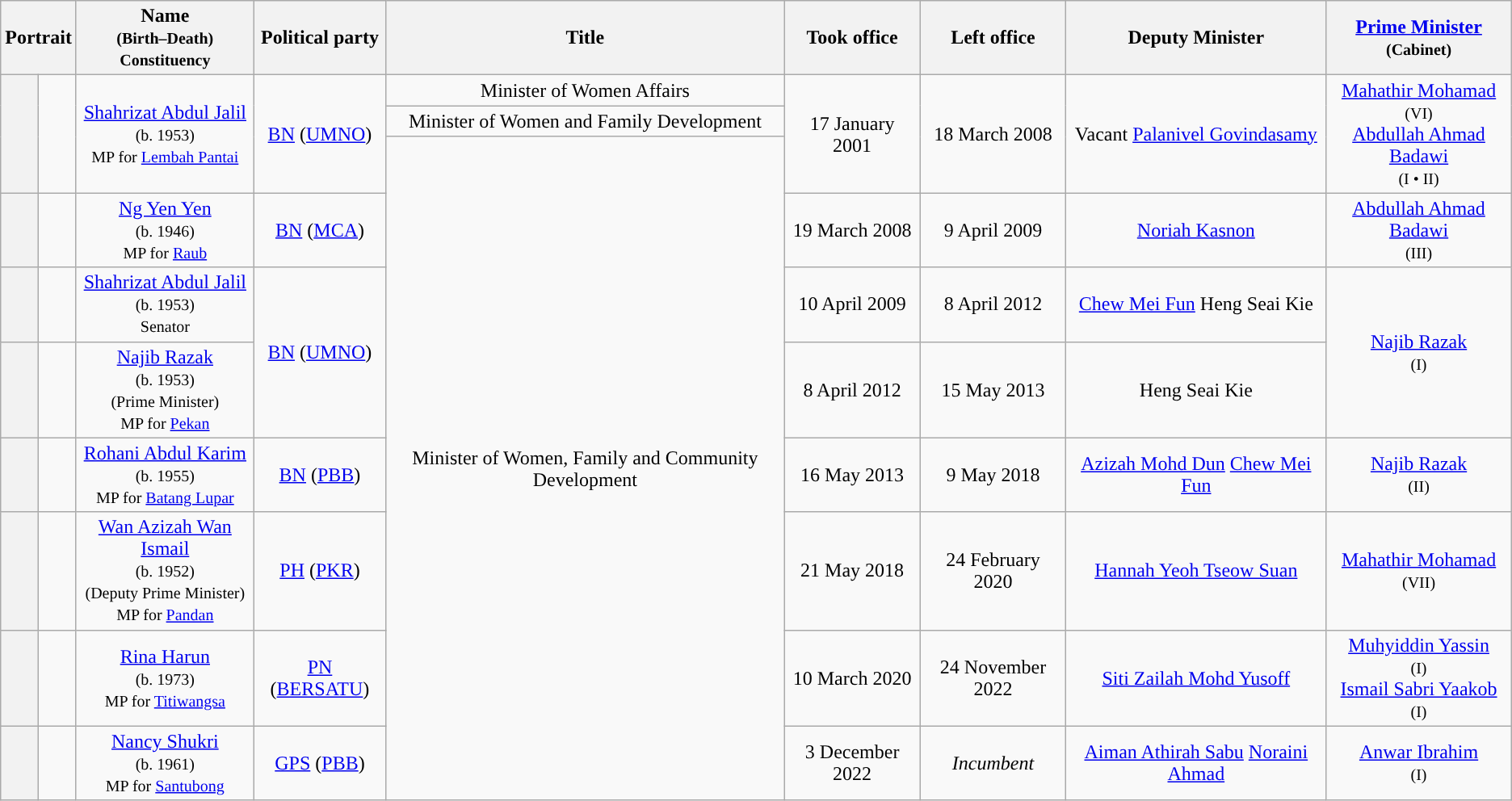<table class="wikitable" style="text-align:center;">
<tr>
<th colspan=2>Portrait</th>
<th>Name<br><small>(Birth–Death)<br>Constituency</small></th>
<th>Political party</th>
<th>Title</th>
<th>Took office</th>
<th>Left office</th>
<th>Deputy Minister</th>
<th><a href='#'>Prime Minister</a><br><small>(Cabinet)</small></th>
</tr>
<tr>
<th rowspan=3 style="background:"></th>
<td rowspan=3></td>
<td rowspan=3><a href='#'>Shahrizat Abdul Jalil</a><br><small>(b. 1953)<br>MP for <a href='#'>Lembah Pantai</a></small></td>
<td rowspan=3><a href='#'>BN</a> (<a href='#'>UMNO</a>)</td>
<td>Minister of Women Affairs</td>
<td rowspan=3>17 January 2001</td>
<td rowspan=3>18 March 2008</td>
<td rowspan="3">Vacant <a href='#'>Palanivel Govindasamy</a> </td>
<td rowspan="3"><a href='#'>Mahathir Mohamad</a><br><small>(VI)</small><br><a href='#'>Abdullah Ahmad Badawi</a><br><small>(I • II)</small></td>
</tr>
<tr>
<td>Minister of Women and Family Development</td>
</tr>
<tr>
<td rowspan=8>Minister of Women, Family and Community Development</td>
</tr>
<tr>
<th style="background:"></th>
<td></td>
<td><a href='#'>Ng Yen Yen</a><br><small>(b. 1946)<br>MP for <a href='#'>Raub</a></small></td>
<td><a href='#'>BN</a> (<a href='#'>MCA</a>)</td>
<td>19 March 2008</td>
<td>9 April 2009</td>
<td><a href='#'>Noriah Kasnon</a></td>
<td><a href='#'>Abdullah Ahmad Badawi</a><br><small>(III)</small></td>
</tr>
<tr>
<th style="background:"></th>
<td></td>
<td><a href='#'>Shahrizat Abdul Jalil</a><br><small>(b. 1953)<br>Senator</small></td>
<td rowspan=2><a href='#'>BN</a> (<a href='#'>UMNO</a>)</td>
<td>10 April 2009</td>
<td>8 April 2012</td>
<td><a href='#'>Chew Mei Fun</a> Heng Seai Kie </td>
<td rowspan="2"><a href='#'>Najib Razak</a><br><small>(I)</small></td>
</tr>
<tr>
<th style="background:"></th>
<td></td>
<td><a href='#'>Najib Razak</a><br><small>(b. 1953)<br>(Prime Minister)<br>MP for <a href='#'>Pekan</a></small></td>
<td>8 April 2012</td>
<td>15 May 2013</td>
<td>Heng Seai Kie</td>
</tr>
<tr>
<th style="background:"></th>
<td></td>
<td><a href='#'>Rohani Abdul Karim</a><br><small>(b. 1955)<br>MP for <a href='#'>Batang Lupar</a></small></td>
<td><a href='#'>BN</a> (<a href='#'>PBB</a>)</td>
<td>16 May 2013</td>
<td>9 May 2018</td>
<td><a href='#'>Azizah Mohd Dun</a> <a href='#'>Chew Mei Fun</a> </td>
<td><a href='#'>Najib Razak</a><br><small>(II)</small></td>
</tr>
<tr>
<th style="background:"></th>
<td></td>
<td><a href='#'>Wan Azizah Wan Ismail</a><br><small>(b. 1952)<br>(Deputy Prime Minister) <br>MP for <a href='#'>Pandan</a></small></td>
<td><a href='#'>PH</a> (<a href='#'>PKR</a>)</td>
<td>21 May 2018</td>
<td>24 February 2020</td>
<td><a href='#'>Hannah Yeoh Tseow Suan</a></td>
<td><a href='#'>Mahathir Mohamad</a><br><small>(VII)</small></td>
</tr>
<tr>
<th style="background:"></th>
<td></td>
<td><a href='#'>Rina Harun</a><br><small>(b. 1973)<br>MP for <a href='#'>Titiwangsa</a></small></td>
<td><a href='#'>PN</a> (<a href='#'>BERSATU</a>)</td>
<td>10 March 2020</td>
<td>24 November 2022</td>
<td><a href='#'>Siti Zailah Mohd Yusoff</a></td>
<td><a href='#'>Muhyiddin Yassin</a><br><small>(I)</small><br><a href='#'>Ismail Sabri Yaakob</a><br><small>(I)</small></td>
</tr>
<tr>
<th style="background:"></th>
<td></td>
<td><a href='#'>Nancy Shukri</a><br><small>(b. 1961)<br>MP for <a href='#'>Santubong</a></small></td>
<td><a href='#'>GPS</a> (<a href='#'>PBB</a>)</td>
<td>3 December 2022</td>
<td><em>Incumbent</em></td>
<td><a href='#'>Aiman Athirah Sabu</a> <a href='#'>Noraini Ahmad</a> </td>
<td><a href='#'>Anwar Ibrahim</a><br><small>(I)</small></td>
</tr>
</table>
